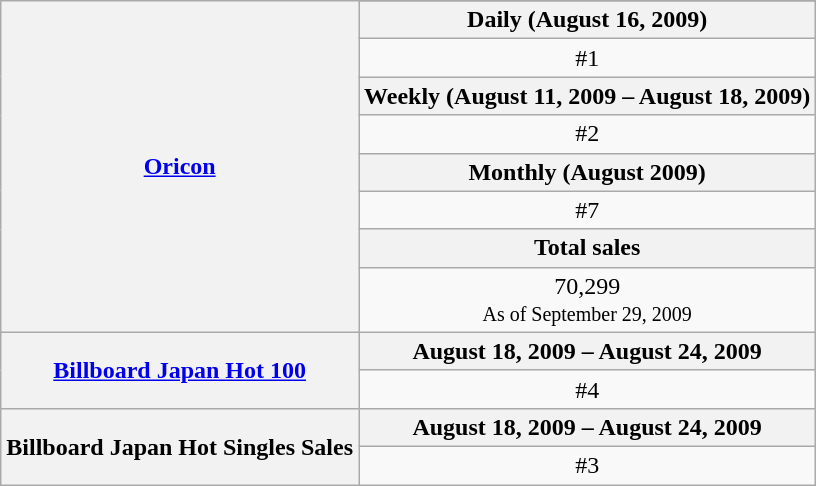<table class="wikitable" style="text-align:center" cellpadding="2">
<tr>
<th rowspan=9><a href='#'>Oricon</a></th>
</tr>
<tr>
<th>Daily (August 16, 2009)</th>
</tr>
<tr>
<td>#1</td>
</tr>
<tr>
<th>Weekly (August 11, 2009 – August 18, 2009)</th>
</tr>
<tr>
<td>#2</td>
</tr>
<tr>
<th>Monthly (August 2009)</th>
</tr>
<tr>
<td>#7</td>
</tr>
<tr>
<th>Total sales</th>
</tr>
<tr>
<td>70,299<br><small>As of September 29, 2009</small></td>
</tr>
<tr>
<th rowspan=2><a href='#'>Billboard Japan Hot 100</a></th>
<th>August 18, 2009 – August 24, 2009</th>
</tr>
<tr>
<td>#4</td>
</tr>
<tr>
<th rowspan=2>Billboard Japan Hot Singles Sales</th>
<th>August 18, 2009 – August 24, 2009</th>
</tr>
<tr>
<td>#3</td>
</tr>
</table>
